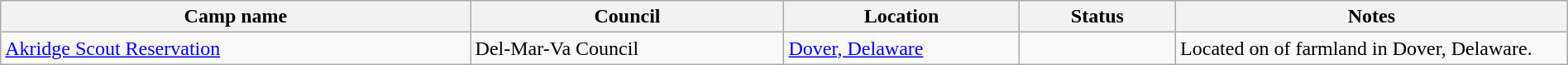<table class="wikitable sortable" border="1" width="100%">
<tr>
<th scope="col" width="30%">Camp name</th>
<th scope="col" width="20%">Council</th>
<th scope="col" width="15%">Location</th>
<th scope="col" width="10%">Status</th>
<th scope="col" width="25%"  class="unsortable">Notes</th>
</tr>
<tr>
<td><a href='#'>Akridge Scout Reservation</a></td>
<td>Del-Mar-Va Council</td>
<td><a href='#'>Dover, Delaware</a></td>
<td></td>
<td>Located on  of farmland in Dover, Delaware.</td>
</tr>
</table>
